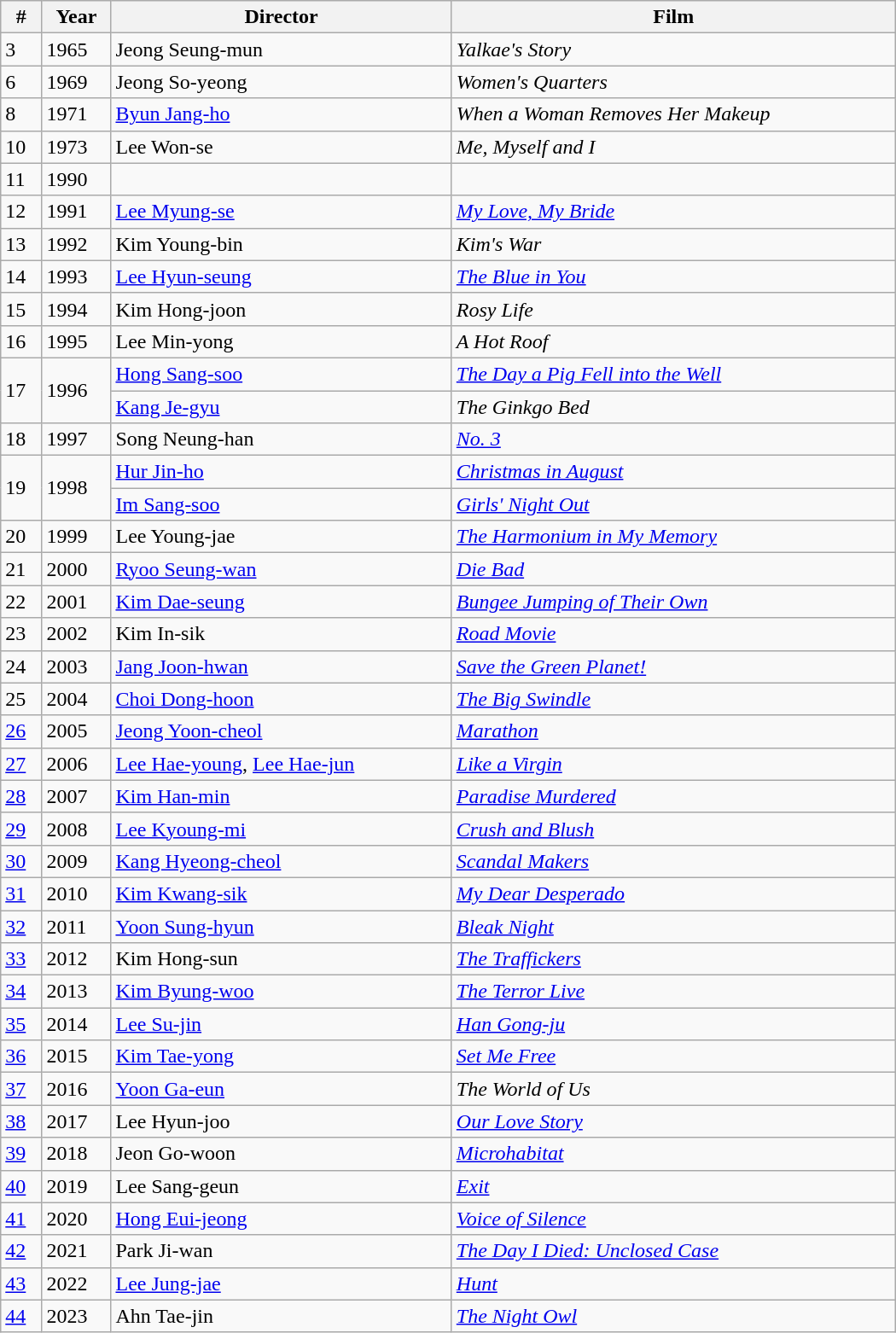<table class="wikitable" style="width:700px">
<tr>
<th>#</th>
<th>Year</th>
<th>Director</th>
<th>Film</th>
</tr>
<tr>
<td>3</td>
<td>1965</td>
<td>Jeong Seung-mun</td>
<td><em>Yalkae's Story</em></td>
</tr>
<tr>
<td>6</td>
<td>1969</td>
<td>Jeong So-yeong</td>
<td><em>Women's Quarters</em></td>
</tr>
<tr>
<td>8</td>
<td>1971</td>
<td><a href='#'>Byun Jang-ho</a></td>
<td><em>When a Woman Removes Her Makeup</em></td>
</tr>
<tr>
<td>10</td>
<td>1973</td>
<td>Lee Won-se</td>
<td><em>Me, Myself and I</em></td>
</tr>
<tr>
<td>11</td>
<td>1990</td>
<td></td>
<td></td>
</tr>
<tr>
<td>12</td>
<td>1991</td>
<td><a href='#'>Lee Myung-se</a></td>
<td><em><a href='#'>My Love, My Bride</a></em></td>
</tr>
<tr>
<td>13</td>
<td>1992</td>
<td>Kim Young-bin</td>
<td><em>Kim's War</em></td>
</tr>
<tr>
<td>14</td>
<td>1993</td>
<td><a href='#'>Lee Hyun-seung</a></td>
<td><em><a href='#'>The Blue in You</a></em></td>
</tr>
<tr>
<td>15</td>
<td>1994</td>
<td>Kim Hong-joon</td>
<td><em>Rosy Life</em></td>
</tr>
<tr>
<td>16</td>
<td>1995</td>
<td>Lee Min-yong</td>
<td><em>A Hot Roof</em></td>
</tr>
<tr>
<td rowspan="2">17</td>
<td rowspan="2">1996</td>
<td><a href='#'>Hong Sang-soo</a></td>
<td><em><a href='#'>The Day a Pig Fell into the Well</a></em></td>
</tr>
<tr>
<td><a href='#'>Kang Je-gyu</a></td>
<td><em>The Ginkgo Bed</em></td>
</tr>
<tr>
<td>18</td>
<td>1997</td>
<td>Song Neung-han</td>
<td><em><a href='#'>No. 3</a></em></td>
</tr>
<tr>
<td rowspan="2">19</td>
<td rowspan="2">1998</td>
<td><a href='#'>Hur Jin-ho</a></td>
<td><em><a href='#'>Christmas in August</a></em></td>
</tr>
<tr>
<td><a href='#'>Im Sang-soo</a></td>
<td><em><a href='#'>Girls' Night Out</a></em></td>
</tr>
<tr>
<td>20</td>
<td>1999</td>
<td>Lee Young-jae</td>
<td><em><a href='#'>The Harmonium in My Memory</a></em></td>
</tr>
<tr>
<td>21</td>
<td>2000</td>
<td><a href='#'>Ryoo Seung-wan</a></td>
<td><em><a href='#'>Die Bad</a></em></td>
</tr>
<tr>
<td>22</td>
<td>2001</td>
<td><a href='#'>Kim Dae-seung</a></td>
<td><em><a href='#'>Bungee Jumping of Their Own</a></em></td>
</tr>
<tr>
<td>23</td>
<td>2002</td>
<td>Kim In-sik</td>
<td><em><a href='#'>Road Movie</a></em></td>
</tr>
<tr>
<td>24</td>
<td>2003</td>
<td><a href='#'>Jang Joon-hwan</a></td>
<td><em><a href='#'>Save the Green Planet!</a></em></td>
</tr>
<tr>
<td>25</td>
<td>2004</td>
<td><a href='#'>Choi Dong-hoon</a></td>
<td><em><a href='#'>The Big Swindle</a></em></td>
</tr>
<tr>
<td><a href='#'>26</a></td>
<td>2005</td>
<td><a href='#'>Jeong Yoon-cheol</a></td>
<td><em><a href='#'>Marathon</a></em></td>
</tr>
<tr>
<td><a href='#'>27</a></td>
<td>2006</td>
<td><a href='#'>Lee Hae-young</a>, <a href='#'>Lee Hae-jun</a></td>
<td><em><a href='#'>Like a Virgin</a></em></td>
</tr>
<tr>
<td><a href='#'>28</a></td>
<td>2007</td>
<td><a href='#'>Kim Han-min</a></td>
<td><em><a href='#'>Paradise Murdered</a></em></td>
</tr>
<tr>
<td><a href='#'>29</a></td>
<td>2008</td>
<td><a href='#'>Lee Kyoung-mi</a></td>
<td><em><a href='#'>Crush and Blush</a></em></td>
</tr>
<tr>
<td><a href='#'>30</a></td>
<td>2009</td>
<td><a href='#'>Kang Hyeong-cheol</a></td>
<td><em><a href='#'>Scandal Makers</a></em></td>
</tr>
<tr>
<td><a href='#'>31</a></td>
<td>2010</td>
<td><a href='#'>Kim Kwang-sik</a></td>
<td><em><a href='#'>My Dear Desperado</a></em></td>
</tr>
<tr>
<td><a href='#'>32</a></td>
<td>2011</td>
<td><a href='#'>Yoon Sung-hyun</a></td>
<td><em><a href='#'>Bleak Night</a></em></td>
</tr>
<tr>
<td><a href='#'>33</a></td>
<td>2012</td>
<td>Kim Hong-sun</td>
<td><em><a href='#'>The Traffickers</a></em></td>
</tr>
<tr>
<td><a href='#'>34</a></td>
<td>2013</td>
<td><a href='#'>Kim Byung-woo</a></td>
<td><em><a href='#'>The Terror Live</a></em></td>
</tr>
<tr>
<td><a href='#'>35</a></td>
<td>2014</td>
<td><a href='#'>Lee Su-jin</a></td>
<td><em><a href='#'>Han Gong-ju</a></em></td>
</tr>
<tr>
<td><a href='#'>36</a></td>
<td>2015</td>
<td><a href='#'>Kim Tae-yong</a></td>
<td><em><a href='#'>Set Me Free</a></em></td>
</tr>
<tr>
<td><a href='#'>37</a></td>
<td>2016</td>
<td><a href='#'>Yoon Ga-eun</a></td>
<td><em>The World of Us</em></td>
</tr>
<tr>
<td><a href='#'>38</a></td>
<td>2017</td>
<td>Lee Hyun-joo</td>
<td><em><a href='#'>Our Love Story</a></em></td>
</tr>
<tr>
<td><a href='#'>39</a></td>
<td>2018</td>
<td>Jeon Go-woon</td>
<td><em><a href='#'>Microhabitat</a></em></td>
</tr>
<tr>
<td><a href='#'>40</a></td>
<td>2019</td>
<td>Lee Sang-geun</td>
<td><em><a href='#'>Exit</a></em></td>
</tr>
<tr>
<td><a href='#'>41</a></td>
<td>2020</td>
<td><a href='#'>Hong Eui-jeong</a></td>
<td><em><a href='#'>Voice of Silence</a></em></td>
</tr>
<tr>
<td><a href='#'>42</a></td>
<td>2021</td>
<td>Park Ji-wan</td>
<td><em><a href='#'>The Day I Died: Unclosed Case</a></em></td>
</tr>
<tr>
<td><a href='#'>43</a></td>
<td>2022</td>
<td><a href='#'>Lee Jung-jae</a></td>
<td><em><a href='#'>Hunt</a></em></td>
</tr>
<tr>
<td><a href='#'>44</a></td>
<td>2023</td>
<td>Ahn Tae-jin</td>
<td><em><a href='#'>The Night Owl</a></em></td>
</tr>
</table>
